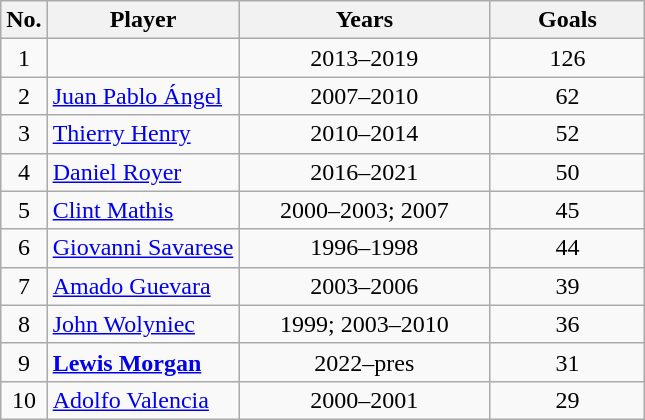<table class="wikitable" style="text-align: center;">
<tr>
<th>No.</th>
<th>Player</th>
<th style="width: 10em;">Years</th>
<th style="width: 6em;">Goals</th>
</tr>
<tr>
<td>1</td>
<td style="text-align:left;"></td>
<td>2013–2019</td>
<td>126</td>
</tr>
<tr>
<td>2</td>
<td style="text-align:left;"> <a href='#'>Juan Pablo Ángel</a></td>
<td>2007–2010</td>
<td>62</td>
</tr>
<tr>
<td>3</td>
<td style="text-align:left;"> <a href='#'>Thierry Henry</a></td>
<td>2010–2014</td>
<td>52</td>
</tr>
<tr>
<td>4</td>
<td style="text-align:left;"> <a href='#'>Daniel Royer</a></td>
<td>2016–2021</td>
<td>50</td>
</tr>
<tr>
<td>5</td>
<td style="text-align:left;"> <a href='#'>Clint Mathis</a></td>
<td>2000–2003; 2007</td>
<td>45</td>
</tr>
<tr>
<td>6</td>
<td style="text-align:left;"> <a href='#'>Giovanni Savarese</a></td>
<td>1996–1998</td>
<td>44</td>
</tr>
<tr>
<td>7</td>
<td style="text-align:left;"> <a href='#'>Amado Guevara</a></td>
<td>2003–2006</td>
<td>39</td>
</tr>
<tr>
<td>8</td>
<td style="text-align:left;"> <a href='#'>John Wolyniec</a></td>
<td>1999; 2003–2010</td>
<td>36</td>
</tr>
<tr>
<td>9</td>
<td style="text-align:left;"> <strong><a href='#'>Lewis Morgan</a></strong></td>
<td>2022–pres</td>
<td>31</td>
</tr>
<tr>
<td>10</td>
<td style="text-align:left;"> <a href='#'>Adolfo Valencia</a></td>
<td>2000–2001</td>
<td>29</td>
</tr>
</table>
